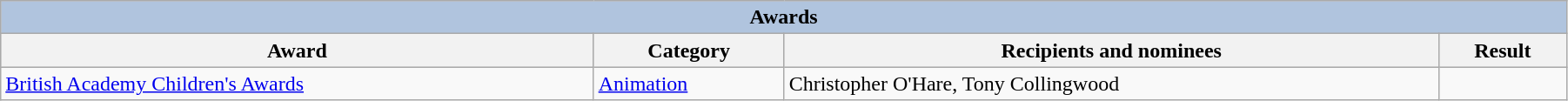<table class="wikitable" style="width:95%;">
<tr style="background:#ccc; text-align:center;">
<th colspan="4" style="background: LightSteelBlue;">Awards</th>
</tr>
<tr style="background:#ccc; text-align:center;">
<th>Award</th>
<th>Category</th>
<th>Recipients and nominees</th>
<th>Result</th>
</tr>
<tr>
<td><a href='#'>British Academy Children's Awards</a></td>
<td><a href='#'>Animation</a></td>
<td>Christopher O'Hare, Tony Collingwood</td>
<td></td>
</tr>
</table>
